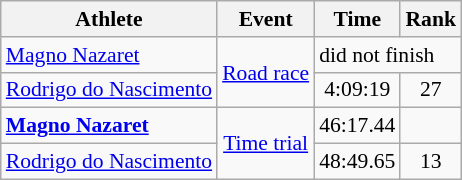<table class="wikitable" style="font-size:90%">
<tr>
<th>Athlete</th>
<th>Event</th>
<th>Time</th>
<th>Rank</th>
</tr>
<tr>
<td><a href='#'>Magno Nazaret</a></td>
<td align=center rowspan=2><a href='#'>Road race</a></td>
<td colspan=2>did not finish</td>
</tr>
<tr>
<td><a href='#'>Rodrigo do Nascimento</a></td>
<td align=center>4:09:19</td>
<td align=center>27</td>
</tr>
<tr>
<td><strong><a href='#'>Magno Nazaret</a></strong></td>
<td align=center rowspan=2><a href='#'>Time trial</a></td>
<td align=center>46:17.44</td>
<td align=center></td>
</tr>
<tr>
<td><a href='#'>Rodrigo do Nascimento</a></td>
<td align=center>48:49.65</td>
<td align=center>13</td>
</tr>
</table>
